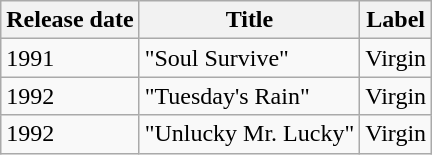<table class="wikitable">
<tr>
<th>Release date</th>
<th>Title</th>
<th>Label</th>
</tr>
<tr>
<td>1991</td>
<td>"Soul Survive"</td>
<td>Virgin</td>
</tr>
<tr>
<td>1992</td>
<td>"Tuesday's Rain"</td>
<td>Virgin</td>
</tr>
<tr>
<td>1992</td>
<td>"Unlucky Mr. Lucky"</td>
<td>Virgin</td>
</tr>
</table>
